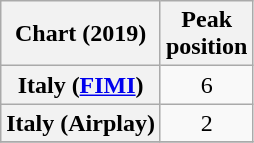<table class="wikitable sortable plainrowheaders" style="text-align:center;">
<tr>
<th>Chart (2019)</th>
<th>Peak<br>position</th>
</tr>
<tr>
<th scope="row">Italy (<a href='#'>FIMI</a>)</th>
<td>6</td>
</tr>
<tr>
<th scope="row">Italy (Airplay)</th>
<td>2</td>
</tr>
<tr>
</tr>
</table>
